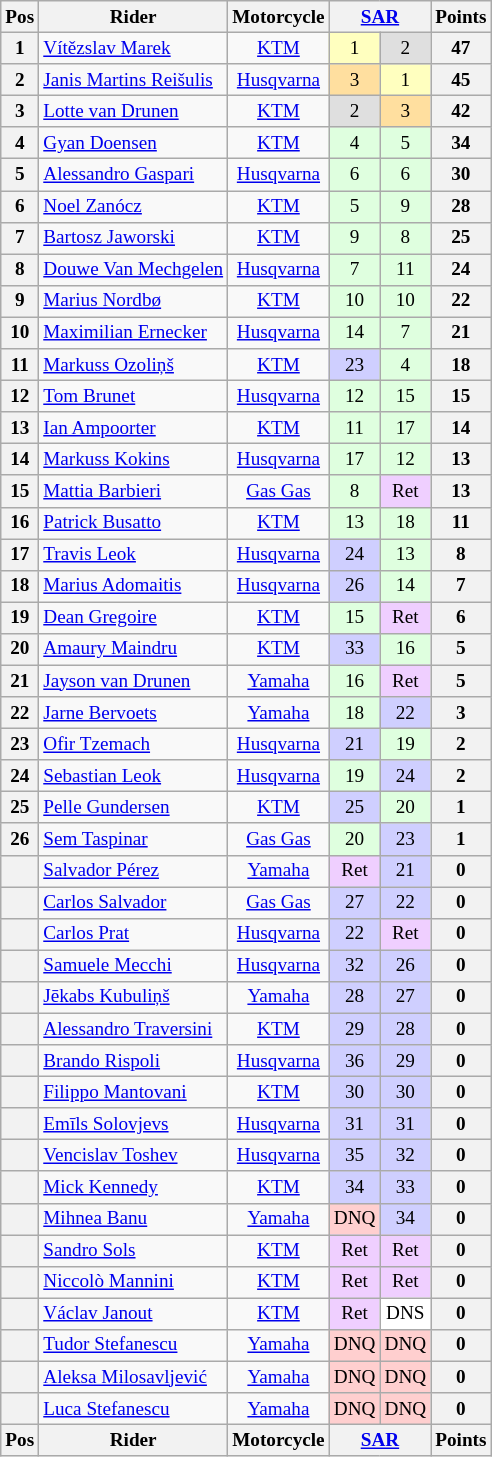<table class="wikitable" style="font-size: 80%; text-align:center">
<tr valign="top">
<th valign="middle">Pos</th>
<th valign="middle">Rider</th>
<th valign="middle">Motorcycle</th>
<th colspan=2><a href='#'>SAR</a><br></th>
<th valign="middle">Points</th>
</tr>
<tr>
<th>1</th>
<td align=left> <a href='#'>Vítězslav Marek</a></td>
<td><a href='#'>KTM</a></td>
<td style="background:#ffffbf;">1</td>
<td style="background:#dfdfdf;">2</td>
<th>47</th>
</tr>
<tr>
<th>2</th>
<td align=left> <a href='#'>Janis Martins Reišulis</a></td>
<td><a href='#'>Husqvarna</a></td>
<td style="background:#ffdf9f;">3</td>
<td style="background:#ffffbf;">1</td>
<th>45</th>
</tr>
<tr>
<th>3</th>
<td align=left> <a href='#'>Lotte van Drunen</a></td>
<td><a href='#'>KTM</a></td>
<td style="background:#dfdfdf;">2</td>
<td style="background:#ffdf9f;">3</td>
<th>42</th>
</tr>
<tr>
<th>4</th>
<td align=left> <a href='#'>Gyan Doensen</a></td>
<td><a href='#'>KTM</a></td>
<td style="background:#dfffdf;">4</td>
<td style="background:#dfffdf;">5</td>
<th>34</th>
</tr>
<tr>
<th>5</th>
<td align=left> <a href='#'>Alessandro Gaspari</a></td>
<td><a href='#'>Husqvarna</a></td>
<td style="background:#dfffdf;">6</td>
<td style="background:#dfffdf;">6</td>
<th>30</th>
</tr>
<tr>
<th>6</th>
<td align=left> <a href='#'>Noel Zanócz</a></td>
<td><a href='#'>KTM</a></td>
<td style="background:#dfffdf;">5</td>
<td style="background:#dfffdf;">9</td>
<th>28</th>
</tr>
<tr>
<th>7</th>
<td align=left> <a href='#'>Bartosz Jaworski</a></td>
<td><a href='#'>KTM</a></td>
<td style="background:#dfffdf;">9</td>
<td style="background:#dfffdf;">8</td>
<th>25</th>
</tr>
<tr>
<th>8</th>
<td align=left> <a href='#'>Douwe Van Mechgelen</a></td>
<td><a href='#'>Husqvarna</a></td>
<td style="background:#dfffdf;">7</td>
<td style="background:#dfffdf;">11</td>
<th>24</th>
</tr>
<tr>
<th>9</th>
<td align=left> <a href='#'>Marius Nordbø</a></td>
<td><a href='#'>KTM</a></td>
<td style="background:#dfffdf;">10</td>
<td style="background:#dfffdf;">10</td>
<th>22</th>
</tr>
<tr>
<th>10</th>
<td align=left> <a href='#'>Maximilian Ernecker</a></td>
<td><a href='#'>Husqvarna</a></td>
<td style="background:#dfffdf;">14</td>
<td style="background:#dfffdf;">7</td>
<th>21</th>
</tr>
<tr>
<th>11</th>
<td align=left> <a href='#'>Markuss Ozoliņš</a></td>
<td><a href='#'>KTM</a></td>
<td style="background:#cfcfff;">23</td>
<td style="background:#dfffdf;">4</td>
<th>18</th>
</tr>
<tr>
<th>12</th>
<td align=left> <a href='#'>Tom Brunet</a></td>
<td><a href='#'>Husqvarna</a></td>
<td style="background:#dfffdf;">12</td>
<td style="background:#dfffdf;">15</td>
<th>15</th>
</tr>
<tr>
<th>13</th>
<td align=left> <a href='#'>Ian Ampoorter</a></td>
<td><a href='#'>KTM</a></td>
<td style="background:#dfffdf;">11</td>
<td style="background:#dfffdf;">17</td>
<th>14</th>
</tr>
<tr>
<th>14</th>
<td align=left> <a href='#'>Markuss Kokins</a></td>
<td><a href='#'>Husqvarna</a></td>
<td style="background:#dfffdf;">17</td>
<td style="background:#dfffdf;">12</td>
<th>13</th>
</tr>
<tr>
<th>15</th>
<td align=left> <a href='#'>Mattia Barbieri</a></td>
<td><a href='#'>Gas Gas</a></td>
<td style="background:#dfffdf;">8</td>
<td style="background:#efcfff;">Ret</td>
<th>13</th>
</tr>
<tr>
<th>16</th>
<td align=left> <a href='#'>Patrick Busatto</a></td>
<td><a href='#'>KTM</a></td>
<td style="background:#dfffdf;">13</td>
<td style="background:#dfffdf;">18</td>
<th>11</th>
</tr>
<tr>
<th>17</th>
<td align=left> <a href='#'>Travis Leok</a></td>
<td><a href='#'>Husqvarna</a></td>
<td style="background:#cfcfff;">24</td>
<td style="background:#dfffdf;">13</td>
<th>8</th>
</tr>
<tr>
<th>18</th>
<td align=left> <a href='#'>Marius Adomaitis</a></td>
<td><a href='#'>Husqvarna</a></td>
<td style="background:#cfcfff;">26</td>
<td style="background:#dfffdf;">14</td>
<th>7</th>
</tr>
<tr>
<th>19</th>
<td align=left> <a href='#'>Dean Gregoire</a></td>
<td><a href='#'>KTM</a></td>
<td style="background:#dfffdf;">15</td>
<td style="background:#efcfff;">Ret</td>
<th>6</th>
</tr>
<tr>
<th>20</th>
<td align=left> <a href='#'>Amaury Maindru</a></td>
<td><a href='#'>KTM</a></td>
<td style="background:#cfcfff;">33</td>
<td style="background:#dfffdf;">16</td>
<th>5</th>
</tr>
<tr>
<th>21</th>
<td align=left> <a href='#'>Jayson van Drunen</a></td>
<td><a href='#'>Yamaha</a></td>
<td style="background:#dfffdf;">16</td>
<td style="background:#efcfff;">Ret</td>
<th>5</th>
</tr>
<tr>
<th>22</th>
<td align=left> <a href='#'>Jarne Bervoets</a></td>
<td><a href='#'>Yamaha</a></td>
<td style="background:#dfffdf;">18</td>
<td style="background:#cfcfff;">22</td>
<th>3</th>
</tr>
<tr>
<th>23</th>
<td align=left> <a href='#'>Ofir Tzemach</a></td>
<td><a href='#'>Husqvarna</a></td>
<td style="background:#cfcfff;">21</td>
<td style="background:#dfffdf;">19</td>
<th>2</th>
</tr>
<tr>
<th>24</th>
<td align=left> <a href='#'>Sebastian Leok</a></td>
<td><a href='#'>Husqvarna</a></td>
<td style="background:#dfffdf;">19</td>
<td style="background:#cfcfff;">24</td>
<th>2</th>
</tr>
<tr>
<th>25</th>
<td align=left> <a href='#'>Pelle Gundersen</a></td>
<td><a href='#'>KTM</a></td>
<td style="background:#cfcfff;">25</td>
<td style="background:#dfffdf;">20</td>
<th>1</th>
</tr>
<tr>
<th>26</th>
<td align=left> <a href='#'>Sem Taspinar</a></td>
<td><a href='#'>Gas Gas</a></td>
<td style="background:#dfffdf;">20</td>
<td style="background:#cfcfff;">23</td>
<th>1</th>
</tr>
<tr>
<th></th>
<td align=left> <a href='#'>Salvador Pérez</a></td>
<td><a href='#'>Yamaha</a></td>
<td style="background:#efcfff;">Ret</td>
<td style="background:#cfcfff;">21</td>
<th>0</th>
</tr>
<tr>
<th></th>
<td align=left> <a href='#'>Carlos Salvador</a></td>
<td><a href='#'>Gas Gas</a></td>
<td style="background:#cfcfff;">27</td>
<td style="background:#cfcfff;">22</td>
<th>0</th>
</tr>
<tr>
<th></th>
<td align=left> <a href='#'>Carlos Prat</a></td>
<td><a href='#'>Husqvarna</a></td>
<td style="background:#cfcfff;">22</td>
<td style="background:#efcfff;">Ret</td>
<th>0</th>
</tr>
<tr>
<th></th>
<td align=left> <a href='#'>Samuele Mecchi</a></td>
<td><a href='#'>Husqvarna</a></td>
<td style="background:#cfcfff;">32</td>
<td style="background:#cfcfff;">26</td>
<th>0</th>
</tr>
<tr>
<th></th>
<td align=left> <a href='#'>Jēkabs Kubuliņš</a></td>
<td><a href='#'>Yamaha</a></td>
<td style="background:#cfcfff;">28</td>
<td style="background:#cfcfff;">27</td>
<th>0</th>
</tr>
<tr>
<th></th>
<td align=left> <a href='#'>Alessandro Traversini</a></td>
<td><a href='#'>KTM</a></td>
<td style="background:#cfcfff;">29</td>
<td style="background:#cfcfff;">28</td>
<th>0</th>
</tr>
<tr>
<th></th>
<td align=left> <a href='#'>Brando Rispoli</a></td>
<td><a href='#'>Husqvarna</a></td>
<td style="background:#cfcfff;">36</td>
<td style="background:#cfcfff;">29</td>
<th>0</th>
</tr>
<tr>
<th></th>
<td align=left> <a href='#'>Filippo Mantovani</a></td>
<td><a href='#'>KTM</a></td>
<td style="background:#cfcfff;">30</td>
<td style="background:#cfcfff;">30</td>
<th>0</th>
</tr>
<tr>
<th></th>
<td align=left> <a href='#'>Emīls Solovjevs</a></td>
<td><a href='#'>Husqvarna</a></td>
<td style="background:#cfcfff;">31</td>
<td style="background:#cfcfff;">31</td>
<th>0</th>
</tr>
<tr>
<th></th>
<td align=left> <a href='#'>Vencislav Toshev</a></td>
<td><a href='#'>Husqvarna</a></td>
<td style="background:#cfcfff;">35</td>
<td style="background:#cfcfff;">32</td>
<th>0</th>
</tr>
<tr>
<th></th>
<td align=left> <a href='#'>Mick Kennedy</a></td>
<td><a href='#'>KTM</a></td>
<td style="background:#cfcfff;">34</td>
<td style="background:#cfcfff;">33</td>
<th>0</th>
</tr>
<tr>
<th></th>
<td align=left> <a href='#'>Mihnea Banu</a></td>
<td><a href='#'>Yamaha</a></td>
<td style="background:#ffcfcf;">DNQ</td>
<td style="background:#cfcfff;">34</td>
<th>0</th>
</tr>
<tr>
<th></th>
<td align=left> <a href='#'>Sandro Sols</a></td>
<td><a href='#'>KTM</a></td>
<td style="background:#efcfff;">Ret</td>
<td style="background:#efcfff;">Ret</td>
<th>0</th>
</tr>
<tr>
<th></th>
<td align=left> <a href='#'>Niccolò Mannini</a></td>
<td><a href='#'>KTM</a></td>
<td style="background:#efcfff;">Ret</td>
<td style="background:#efcfff;">Ret</td>
<th>0</th>
</tr>
<tr>
<th></th>
<td align=left> <a href='#'>Václav Janout</a></td>
<td><a href='#'>KTM</a></td>
<td style="background:#efcfff;">Ret</td>
<td style="background:#ffffff;">DNS</td>
<th>0</th>
</tr>
<tr>
<th></th>
<td align=left> <a href='#'>Tudor Stefanescu</a></td>
<td><a href='#'>Yamaha</a></td>
<td style="background:#ffcfcf;">DNQ</td>
<td style="background:#ffcfcf;">DNQ</td>
<th>0</th>
</tr>
<tr>
<th></th>
<td align=left> <a href='#'>Aleksa Milosavljević</a></td>
<td><a href='#'>Yamaha</a></td>
<td style="background:#ffcfcf;">DNQ</td>
<td style="background:#ffcfcf;">DNQ</td>
<th>0</th>
</tr>
<tr>
<th></th>
<td align=left> <a href='#'>Luca Stefanescu</a></td>
<td><a href='#'>Yamaha</a></td>
<td style="background:#ffcfcf;">DNQ</td>
<td style="background:#ffcfcf;">DNQ</td>
<th>0</th>
</tr>
<tr valign="top">
<th valign="middle">Pos</th>
<th valign="middle">Rider</th>
<th valign="middle">Motorcycle</th>
<th colspan=2><a href='#'>SAR</a><br></th>
<th valign="middle">Points</th>
</tr>
</table>
